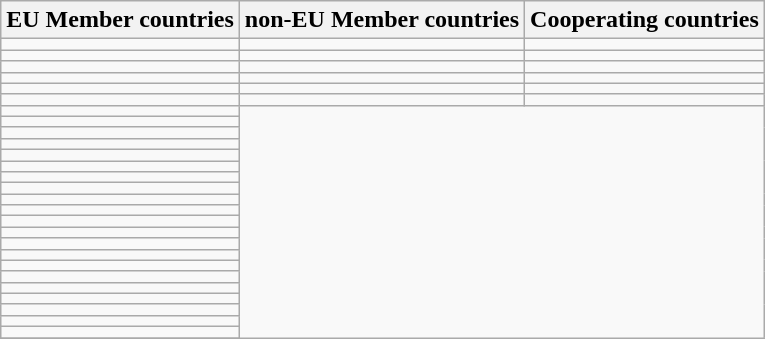<table class="wikitable">
<tr>
<th>EU Member countries</th>
<th>non-EU Member countries</th>
<th>Cooperating countries</th>
</tr>
<tr>
<td></td>
<td></td>
<td></td>
</tr>
<tr>
<td></td>
<td></td>
<td></td>
</tr>
<tr>
<td></td>
<td></td>
<td></td>
</tr>
<tr>
<td></td>
<td></td>
<td></td>
</tr>
<tr>
<td></td>
<td></td>
<td></td>
</tr>
<tr>
<td></td>
<td></td>
<td></td>
</tr>
<tr>
<td></td>
</tr>
<tr>
<td></td>
</tr>
<tr>
<td></td>
</tr>
<tr>
<td></td>
</tr>
<tr>
<td></td>
</tr>
<tr>
<td></td>
</tr>
<tr>
<td></td>
</tr>
<tr>
<td></td>
</tr>
<tr>
<td></td>
</tr>
<tr>
<td></td>
</tr>
<tr>
<td></td>
</tr>
<tr>
<td></td>
</tr>
<tr>
<td></td>
</tr>
<tr>
<td></td>
</tr>
<tr>
<td></td>
</tr>
<tr>
<td></td>
</tr>
<tr>
<td></td>
</tr>
<tr>
<td></td>
</tr>
<tr>
<td></td>
</tr>
<tr>
<td></td>
</tr>
<tr>
<td></td>
</tr>
<tr>
</tr>
</table>
